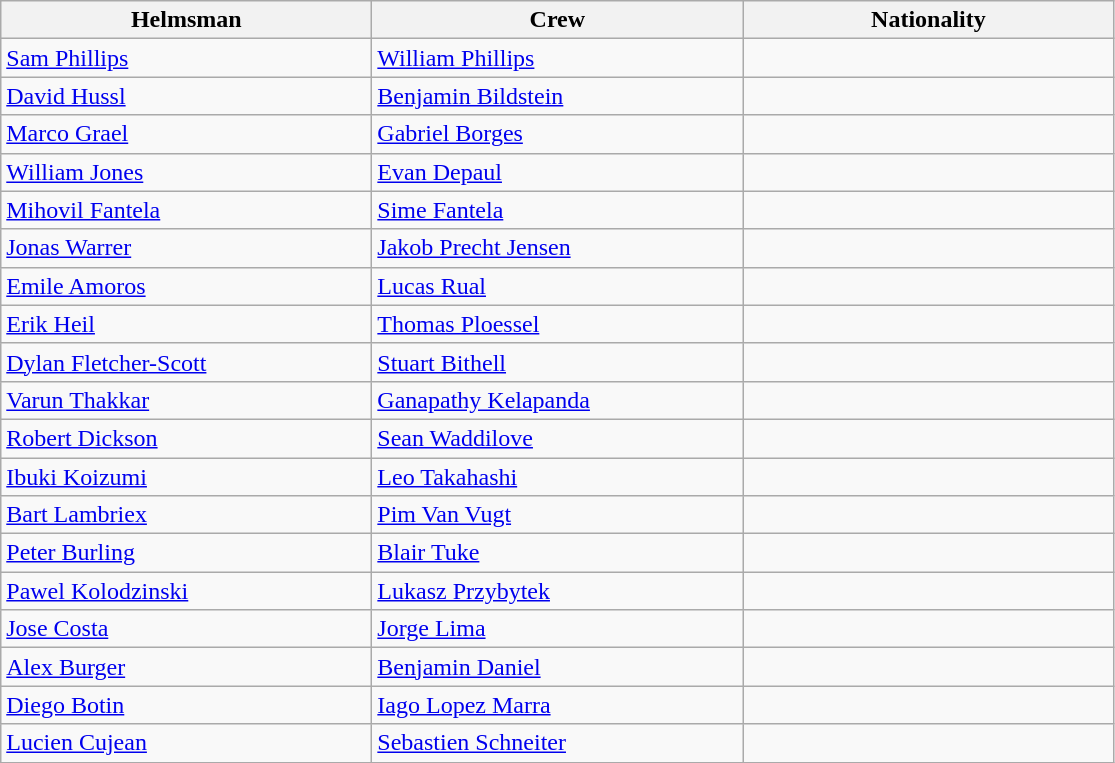<table class="wikitable">
<tr>
<th style="width:15em;">Helmsman</th>
<th style="width:15em;">Crew</th>
<th style="width:15em;">Nationality</th>
</tr>
<tr>
<td><a href='#'>Sam Phillips</a></td>
<td><a href='#'>William Phillips</a></td>
<td></td>
</tr>
<tr>
<td><a href='#'>David Hussl</a></td>
<td><a href='#'>Benjamin Bildstein</a></td>
<td></td>
</tr>
<tr>
<td><a href='#'>Marco Grael</a></td>
<td><a href='#'>Gabriel Borges</a></td>
<td></td>
</tr>
<tr>
<td><a href='#'>William Jones</a></td>
<td><a href='#'>Evan Depaul</a></td>
<td></td>
</tr>
<tr>
<td><a href='#'>Mihovil Fantela</a></td>
<td><a href='#'>Sime Fantela</a></td>
<td></td>
</tr>
<tr>
<td><a href='#'>Jonas Warrer</a></td>
<td><a href='#'>Jakob Precht Jensen</a></td>
<td></td>
</tr>
<tr>
<td><a href='#'>Emile Amoros</a></td>
<td><a href='#'>Lucas Rual</a></td>
<td></td>
</tr>
<tr>
<td><a href='#'>Erik Heil</a></td>
<td><a href='#'>Thomas Ploessel</a></td>
<td></td>
</tr>
<tr>
<td><a href='#'>Dylan Fletcher-Scott</a></td>
<td><a href='#'>Stuart Bithell</a></td>
<td></td>
</tr>
<tr>
<td><a href='#'>Varun Thakkar</a></td>
<td><a href='#'>Ganapathy Kelapanda</a></td>
<td></td>
</tr>
<tr>
<td><a href='#'>Robert Dickson</a></td>
<td><a href='#'>Sean Waddilove</a></td>
<td></td>
</tr>
<tr>
<td><a href='#'>Ibuki Koizumi</a></td>
<td><a href='#'>Leo Takahashi</a></td>
<td></td>
</tr>
<tr>
<td><a href='#'>Bart Lambriex</a></td>
<td><a href='#'>Pim Van Vugt</a></td>
<td></td>
</tr>
<tr>
<td><a href='#'>Peter Burling</a></td>
<td><a href='#'>Blair Tuke</a></td>
<td></td>
</tr>
<tr>
<td><a href='#'>Pawel Kolodzinski</a></td>
<td><a href='#'>Lukasz Przybytek</a></td>
<td></td>
</tr>
<tr>
<td><a href='#'>Jose Costa</a></td>
<td><a href='#'>Jorge Lima</a></td>
<td></td>
</tr>
<tr>
<td><a href='#'>Alex Burger</a></td>
<td><a href='#'>Benjamin Daniel</a></td>
<td></td>
</tr>
<tr>
<td><a href='#'>Diego Botin</a></td>
<td><a href='#'>Iago Lopez Marra</a></td>
<td></td>
</tr>
<tr>
<td><a href='#'>Lucien Cujean</a></td>
<td><a href='#'>Sebastien Schneiter</a></td>
<td></td>
</tr>
</table>
